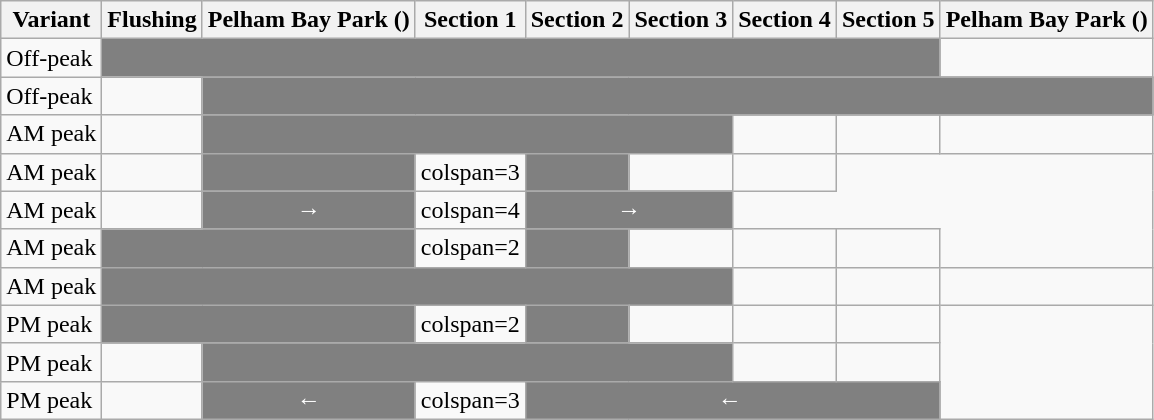<table class="wikitable">
<tr>
<th>Variant</th>
<th>Flushing</th>
<th>Pelham Bay Park ()</th>
<th>Section 1</th>
<th>Section 2</th>
<th>Section 3</th>
<th>Section 4</th>
<th>Section 5</th>
<th>Pelham Bay Park ()</th>
</tr>
<tr>
<td>Off-peak</td>
<td colspan=7 style="background: gray"> </td>
<td></td>
</tr>
<tr>
<td>Off-peak</td>
<td></td>
<td colspan=7 style="background: gray"> </td>
</tr>
<tr>
<td>AM peak</td>
<td></td>
<td colspan=4 style="background: gray"> </td>
<td></td>
<td></td>
<td></td>
</tr>
<tr>
<td>AM peak</td>
<td></td>
<td style="background: gray"> </td>
<td>colspan=3 </td>
<td style="background: gray"> </td>
<td></td>
<td></td>
</tr>
<tr>
<td>AM peak</td>
<td></td>
<td style="background: gray; color:white; text-align:center">→</td>
<td>colspan=4 </td>
<td colspan=2 style="background: gray; color:white; text-align:center">→</td>
</tr>
<tr>
<td>AM peak</td>
<td colspan=2 style="background: gray"> </td>
<td>colspan=2 </td>
<td style="background: gray"> </td>
<td></td>
<td></td>
<td></td>
</tr>
<tr>
<td>AM peak</td>
<td colspan=5 style="background: gray"> </td>
<td></td>
<td></td>
<td></td>
</tr>
<tr>
<td>PM peak</td>
<td colspan=2 style="background: gray"> </td>
<td>colspan=2 </td>
<td style="background: gray"> </td>
<td></td>
<td></td>
<td></td>
</tr>
<tr>
<td>PM peak</td>
<td></td>
<td colspan=4 style="background: gray"> </td>
<td></td>
<td></td>
</tr>
<tr>
<td>PM peak</td>
<td></td>
<td style="background: gray; color:white; text-align:center">←</td>
<td>colspan=3 </td>
<td colspan=4 style="background: gray; color:white; text-align:center">← </td>
</tr>
</table>
